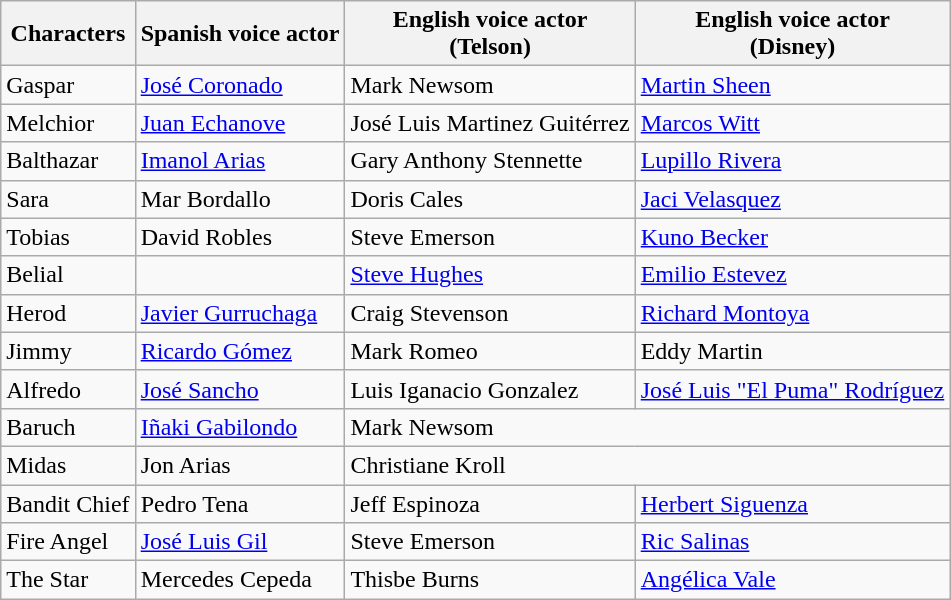<table class="wikitable">
<tr>
<th style="text-align:center;">Characters</th>
<th style="text-align:center;">Spanish voice actor</th>
<th style="text-align:center;">English voice actor<br>(Telson)</th>
<th style="text-align:center;">English voice actor<br>(Disney)</th>
</tr>
<tr>
<td>Gaspar</td>
<td><a href='#'>José Coronado</a></td>
<td>Mark Newsom</td>
<td><a href='#'>Martin Sheen</a></td>
</tr>
<tr>
<td>Melchior</td>
<td><a href='#'>Juan Echanove</a></td>
<td>José Luis Martinez Guitérrez</td>
<td><a href='#'>Marcos Witt</a></td>
</tr>
<tr>
<td>Balthazar</td>
<td><a href='#'>Imanol Arias</a></td>
<td>Gary Anthony Stennette</td>
<td><a href='#'>Lupillo Rivera</a></td>
</tr>
<tr>
<td>Sara</td>
<td>Mar Bordallo</td>
<td>Doris Cales</td>
<td><a href='#'>Jaci Velasquez</a></td>
</tr>
<tr>
<td>Tobias</td>
<td>David Robles</td>
<td>Steve Emerson</td>
<td><a href='#'>Kuno Becker</a></td>
</tr>
<tr>
<td>Belial</td>
<td></td>
<td><a href='#'>Steve Hughes</a></td>
<td><a href='#'>Emilio Estevez</a></td>
</tr>
<tr>
<td>Herod</td>
<td><a href='#'>Javier Gurruchaga</a></td>
<td>Craig Stevenson</td>
<td><a href='#'>Richard Montoya</a></td>
</tr>
<tr>
<td>Jimmy</td>
<td><a href='#'>Ricardo Gómez</a></td>
<td>Mark Romeo</td>
<td>Eddy Martin</td>
</tr>
<tr>
<td>Alfredo</td>
<td><a href='#'>José Sancho</a></td>
<td>Luis Iganacio Gonzalez</td>
<td><a href='#'>José Luis "El Puma" Rodríguez</a></td>
</tr>
<tr>
<td>Baruch</td>
<td><a href='#'>Iñaki Gabilondo</a></td>
<td colspan="2">Mark Newsom</td>
</tr>
<tr>
<td>Midas</td>
<td>Jon Arias</td>
<td colspan="2">Christiane Kroll</td>
</tr>
<tr>
<td>Bandit Chief</td>
<td>Pedro Tena</td>
<td>Jeff Espinoza</td>
<td><a href='#'>Herbert Siguenza</a></td>
</tr>
<tr>
<td>Fire Angel</td>
<td><a href='#'>José Luis Gil</a></td>
<td>Steve Emerson</td>
<td><a href='#'>Ric Salinas</a></td>
</tr>
<tr>
<td>The Star</td>
<td>Mercedes Cepeda</td>
<td>Thisbe Burns</td>
<td><a href='#'>Angélica Vale</a></td>
</tr>
</table>
